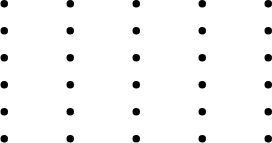<table>
<tr>
<td><br><ul><li></li><li></li><li></li><li></li><li></li><li></li></ul></td>
<td><br><ul><li></li><li></li><li></li><li></li><li></li><li></li></ul></td>
<td><br><ul><li></li><li></li><li></li><li></li><li></li><li></li></ul></td>
<td><br><ul><li></li><li></li><li></li><li></li><li></li><li></li></ul></td>
<td><br><ul><li></li><li></li><li></li><li></li><li></li><li></li></ul></td>
</tr>
</table>
